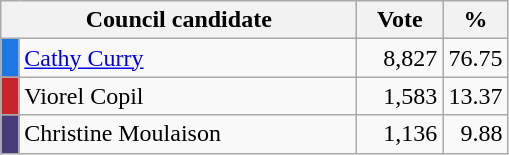<table class="wikitable">
<tr>
<th bgcolor="#DDDDFF" width="230px" colspan="2">Council candidate</th>
<th bgcolor="#DDDDFF" width="50px">Vote</th>
<th bgcolor="#DDDDFF" width="30px">%</th>
</tr>
<tr>
<td style="background-color:#1C76E4;"></td>
<td style="text-align:left;"><a href='#'>Cathy Curry</a></td>
<td style="text-align:right;">8,827</td>
<td style="text-align:right;">76.75</td>
</tr>
<tr>
<td style="background-color:#c8242c;"></td>
<td style="text-align:left;">Viorel Copil</td>
<td style="text-align:right;">1,583</td>
<td style="text-align:right;">13.37</td>
</tr>
<tr>
<td style="background-color:#473b7b;"></td>
<td style="text-align:left;">Christine Moulaison</td>
<td style="text-align:right;">1,136</td>
<td style="text-align:right;">9.88</td>
</tr>
</table>
